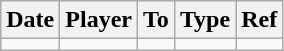<table class="wikitable">
<tr>
<th><strong>Date</strong></th>
<th><strong>Player</strong></th>
<th><strong>To</strong></th>
<th><strong>Type</strong></th>
<th><strong>Ref</strong></th>
</tr>
<tr>
<td></td>
<td></td>
<td></td>
<td></td>
<td></td>
</tr>
</table>
